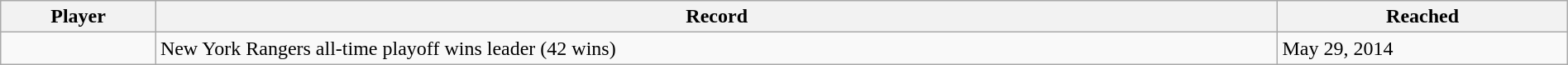<table class="wikitable sortable" style="width:100%;">
<tr align=center>
<th>Player</th>
<th>Record</th>
<th>Reached</th>
</tr>
<tr>
<td></td>
<td>New York Rangers all-time playoff wins leader (42 wins)</td>
<td>May 29, 2014</td>
</tr>
</table>
